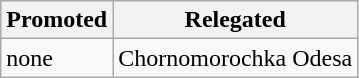<table class="wikitable">
<tr>
<th>Promoted</th>
<th>Relegated</th>
</tr>
<tr>
<td>none</td>
<td>Chornomorochka Odesa </td>
</tr>
</table>
